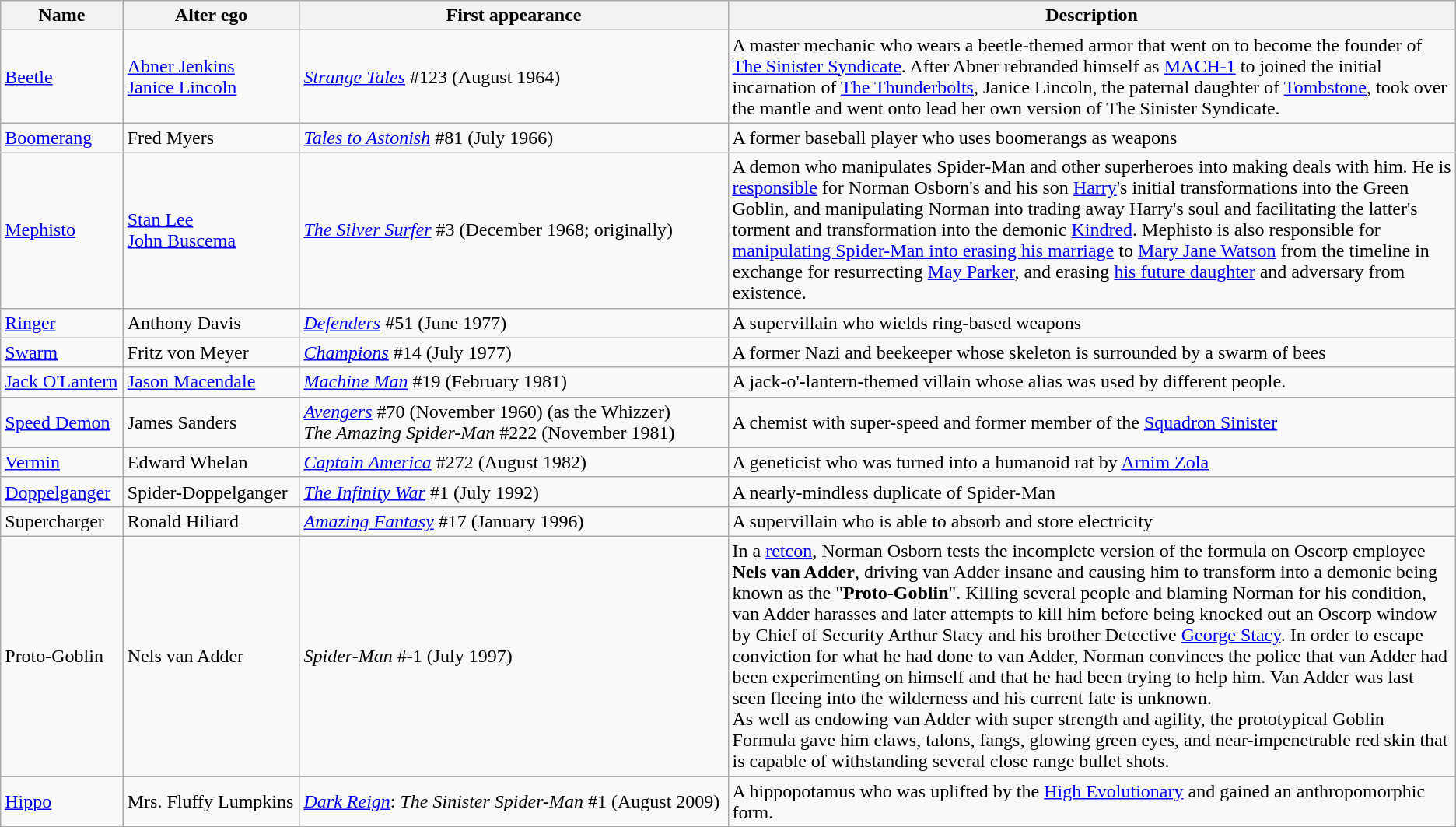<table class=wikitable>
<tr>
<th>Name</th>
<th>Alter ego</th>
<th>First appearance</th>
<th width=50%>Description</th>
</tr>
<tr>
<td><a href='#'>Beetle</a></td>
<td><a href='#'>Abner Jenkins</a><br><a href='#'>Janice Lincoln</a></td>
<td><em><a href='#'>Strange Tales</a></em> #123 (August 1964)</td>
<td>A master mechanic who wears a beetle-themed armor that went on to become the founder of <a href='#'>The Sinister Syndicate</a>. After Abner rebranded himself as <a href='#'>MACH-1</a> to joined the initial incarnation of <a href='#'>The Thunderbolts</a>, Janice Lincoln, the paternal daughter of <a href='#'>Tombstone</a>, took over the mantle and went onto lead her own version of The Sinister Syndicate.</td>
</tr>
<tr>
<td><a href='#'>Boomerang</a></td>
<td>Fred Myers</td>
<td><em><a href='#'>Tales to Astonish</a></em> #81 (July 1966)</td>
<td>A former baseball player who uses boomerangs as weapons</td>
</tr>
<tr>
<td><a href='#'>Mephisto</a></td>
<td><a href='#'>Stan Lee</a><br><a href='#'>John Buscema</a></td>
<td><em><a href='#'>The Silver Surfer</a></em> #3 (December 1968; originally)</td>
<td>A demon who manipulates Spider-Man and other superheroes into making deals with him. He is <a href='#'>responsible</a> for Norman Osborn's and his son <a href='#'>Harry</a>'s initial transformations into the Green Goblin, and manipulating Norman into trading away Harry's soul and facilitating the latter's torment and transformation into the demonic <a href='#'>Kindred</a>. Mephisto is also responsible for <a href='#'>manipulating Spider-Man into erasing his marriage</a> to <a href='#'>Mary Jane Watson</a> from the timeline in exchange for resurrecting <a href='#'>May Parker</a>, and erasing <a href='#'>his future daughter</a> and adversary from existence.</td>
</tr>
<tr>
<td><a href='#'>Ringer</a></td>
<td>Anthony Davis</td>
<td><em><a href='#'>Defenders</a></em> #51 (June 1977)</td>
<td>A supervillain who wields ring-based weapons</td>
</tr>
<tr>
<td><a href='#'>Swarm</a></td>
<td>Fritz von Meyer</td>
<td><em><a href='#'>Champions</a></em> #14 (July 1977)</td>
<td>A former Nazi and beekeeper whose skeleton is surrounded by a swarm of bees</td>
</tr>
<tr>
<td><a href='#'>Jack O'Lantern</a></td>
<td><a href='#'>Jason Macendale</a></td>
<td><em><a href='#'>Machine Man</a></em> #19 (February 1981)</td>
<td>A jack-o'-lantern-themed villain whose alias was used by different people.</td>
</tr>
<tr>
<td><a href='#'>Speed Demon</a></td>
<td>James Sanders</td>
<td><em><a href='#'>Avengers</a></em> #70 (November 1960) (as the Whizzer)<br><em>The Amazing Spider-Man</em> #222 (November 1981)</td>
<td>A chemist with super-speed and former member of the <a href='#'>Squadron Sinister</a></td>
</tr>
<tr>
<td><a href='#'>Vermin</a></td>
<td>Edward Whelan</td>
<td><em><a href='#'>Captain America</a></em> #272 (August 1982)</td>
<td>A geneticist who was turned into a humanoid rat by <a href='#'>Arnim Zola</a></td>
</tr>
<tr>
<td><a href='#'>Doppelganger</a></td>
<td>Spider-Doppelganger</td>
<td><em><a href='#'>The Infinity War</a></em> #1 (July 1992)</td>
<td>A nearly-mindless duplicate of Spider-Man</td>
</tr>
<tr>
<td>Supercharger</td>
<td>Ronald Hiliard</td>
<td><em><a href='#'>Amazing Fantasy</a></em> #17 (January 1996)</td>
<td>A supervillain who is able to absorb and store electricity</td>
</tr>
<tr>
<td>Proto-Goblin</td>
<td>Nels van Adder</td>
<td><em>Spider-Man</em> #-1 (July 1997)</td>
<td>In a <a href='#'>retcon</a>, Norman Osborn tests the incomplete version of the formula on Oscorp employee <strong>Nels van Adder</strong>, driving van Adder insane and causing him to transform into a demonic being known as the "<strong>Proto-Goblin</strong>". Killing several people and blaming Norman for his condition, van Adder harasses and later attempts to kill him before being knocked out an Oscorp window by Chief of Security Arthur Stacy and his brother Detective <a href='#'>George Stacy</a>. In order to escape conviction for what he had done to van Adder, Norman convinces the police that van Adder had been experimenting on himself and that he had been trying to help him. Van Adder was last seen fleeing into the wilderness and his current fate is unknown.<br>As well as endowing van Adder with super strength and agility, the prototypical Goblin Formula gave him claws, talons, fangs, glowing green eyes, and near-impenetrable red skin that is capable of withstanding several close range bullet shots.</td>
</tr>
<tr>
<td><a href='#'>Hippo</a></td>
<td>Mrs. Fluffy Lumpkins</td>
<td><em><a href='#'>Dark Reign</a></em>: <em>The Sinister Spider-Man</em> #1 (August 2009)</td>
<td>A hippopotamus who was uplifted by the <a href='#'>High Evolutionary</a> and gained an anthropomorphic form.</td>
</tr>
</table>
